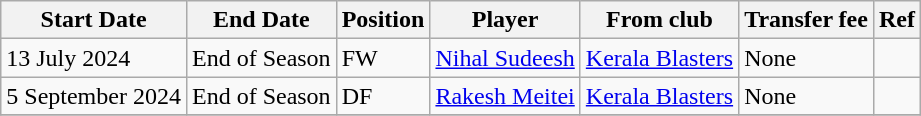<table class="wikitable plainrowheaders" style="text-align:center; text-align:left">
<tr>
<th scope="col">Start Date</th>
<th scope="col">End Date</th>
<th scope="col">Position</th>
<th scope="col">Player</th>
<th scope="col">From club</th>
<th scope="col">Transfer fee</th>
<th scope="col">Ref</th>
</tr>
<tr>
<td>13 July 2024</td>
<td>End of Season</td>
<td>FW</td>
<td> <a href='#'>Nihal Sudeesh</a></td>
<td> <a href='#'>Kerala Blasters</a></td>
<td>None</td>
<td></td>
</tr>
<tr>
<td>5 September 2024</td>
<td>End of Season</td>
<td>DF</td>
<td> <a href='#'>Rakesh Meitei</a></td>
<td> <a href='#'>Kerala Blasters</a></td>
<td>None</td>
<td></td>
</tr>
<tr>
</tr>
</table>
